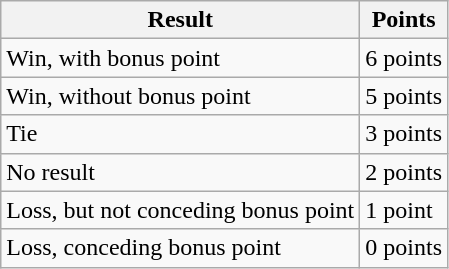<table class="wikitable">
<tr>
<th>Result</th>
<th>Points</th>
</tr>
<tr>
<td>Win, with bonus point</td>
<td>6 points</td>
</tr>
<tr>
<td>Win, without bonus point</td>
<td>5 points</td>
</tr>
<tr>
<td>Tie</td>
<td>3 points</td>
</tr>
<tr>
<td>No result</td>
<td>2 points</td>
</tr>
<tr>
<td>Loss, but not conceding bonus point</td>
<td>1 point</td>
</tr>
<tr>
<td>Loss, conceding bonus point</td>
<td>0 points</td>
</tr>
</table>
